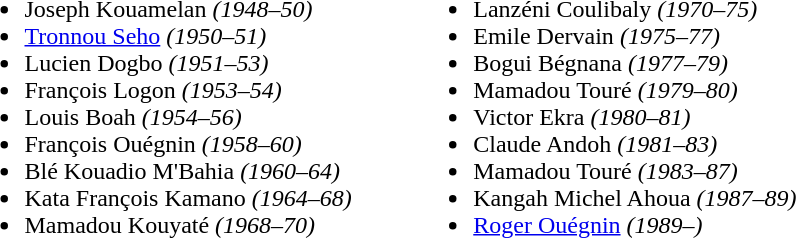<table>
<tr>
<td valign="top"><br><ul><li> Joseph Kouamelan <em>(1948–50)</em></li><li> <a href='#'>Tronnou Seho</a> <em>(1950–51)</em></li><li> Lucien Dogbo <em>(1951–53)</em></li><li> François Logon <em>(1953–54)</em></li><li> Louis Boah <em>(1954–56)</em></li><li> François Ouégnin <em>(1958–60)</em></li><li> Blé Kouadio M'Bahia <em>(1960–64)</em></li><li> Kata François Kamano <em>(1964–68)</em></li><li> Mamadou Kouyaté <em>(1968–70)</em></li></ul></td>
<td width="33"> </td>
<td valign="top"><br><ul><li> Lanzéni Coulibaly <em>(1970–75)</em></li><li> Emile Dervain <em>(1975–77)</em></li><li> Bogui Bégnana <em>(1977–79)</em></li><li> Mamadou Touré <em>(1979–80)</em></li><li> Victor Ekra <em>(1980–81)</em></li><li> Claude Andoh <em>(1981–83)</em></li><li> Mamadou Touré <em>(1983–87)</em></li><li> Kangah Michel Ahoua <em>(1987–89)</em></li><li> <a href='#'>Roger Ouégnin</a> <em>(1989–)</em></li></ul></td>
</tr>
</table>
